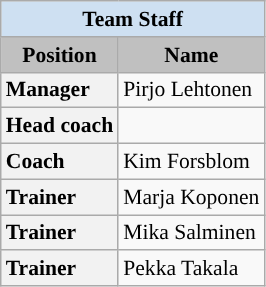<table class="wikitable" style="text-align:left; font-size:90%;">
<tr>
<th style=background:#CEE0F2 colspan=2><span>Team Staff</span>⁣</th>
</tr>
<tr>
<th style="background:silver;">Position</th>
<th style="background:silver;">Name</th>
</tr>
<tr ⁣>
<th style="text-align:left;">Manager⁣</th>
<td>Pirjo Lehtonen⁣</td>
</tr>
<tr ⁣>
<th style="text-align:left;">Head coach⁣</th>
<td>⁣⁣</td>
</tr>
<tr ⁣>
<th style="text-align:left;">Coach⁣</th>
<td>Kim Forsblom⁣</td>
</tr>
<tr ⁣>
<th style="text-align:left;">Trainer⁣</th>
<td>Marja Koponen⁣</td>
</tr>
<tr ⁣>
<th style="text-align:left;">Trainer⁣</th>
<td>Mika Salminen⁣</td>
</tr>
<tr ⁣>
<th style="text-align:left;">Trainer⁣</th>
<td>Pekka Takala⁣</td>
</tr>
</table>
